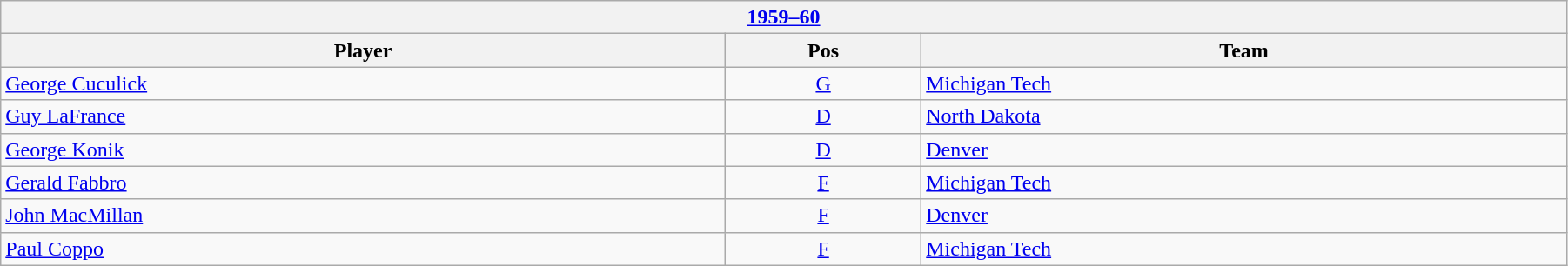<table class="wikitable" width=95%>
<tr>
<th colspan=3><a href='#'>1959–60</a></th>
</tr>
<tr>
<th>Player</th>
<th>Pos</th>
<th>Team</th>
</tr>
<tr>
<td><a href='#'>George Cuculick</a></td>
<td align=center><a href='#'>G</a></td>
<td><a href='#'>Michigan Tech</a></td>
</tr>
<tr>
<td><a href='#'>Guy LaFrance</a></td>
<td align=center><a href='#'>D</a></td>
<td><a href='#'>North Dakota</a></td>
</tr>
<tr>
<td><a href='#'>George Konik</a></td>
<td align=center><a href='#'>D</a></td>
<td><a href='#'>Denver</a></td>
</tr>
<tr>
<td><a href='#'>Gerald Fabbro</a></td>
<td align=center><a href='#'>F</a></td>
<td><a href='#'>Michigan Tech</a></td>
</tr>
<tr>
<td><a href='#'>John MacMillan</a></td>
<td align=center><a href='#'>F</a></td>
<td><a href='#'>Denver</a></td>
</tr>
<tr>
<td><a href='#'>Paul Coppo</a></td>
<td align=center><a href='#'>F</a></td>
<td><a href='#'>Michigan Tech</a></td>
</tr>
</table>
